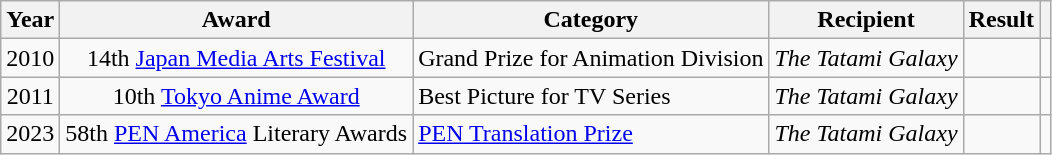<table class="wikitable plainrowheaders sortable">
<tr>
<th scope="col">Year</th>
<th scope="col">Award</th>
<th scope="col">Category</th>
<th scope="col">Recipient</th>
<th>Result</th>
<th scope="col" class="unsortable"></th>
</tr>
<tr>
<td align="center" ;>2010</td>
<td ; align="center">14th <a href='#'>Japan Media Arts Festival</a></td>
<td>Grand Prize for Animation Division</td>
<td><em>The Tatami Galaxy</em></td>
<td></td>
<td align="center"></td>
</tr>
<tr>
<td align="center" ;>2011</td>
<td align="center" ;>10th <a href='#'>Tokyo Anime Award</a></td>
<td>Best Picture for TV Series</td>
<td><em>The Tatami Galaxy</em></td>
<td></td>
<td align="center"></td>
</tr>
<tr>
<td align="center" ;>2023</td>
<td align="center" ;>58th <a href='#'>PEN America</a> Literary Awards</td>
<td><a href='#'>PEN Translation Prize</a></td>
<td><em>The Tatami Galaxy</em></td>
<td></td>
<td align="center"></td>
</tr>
</table>
